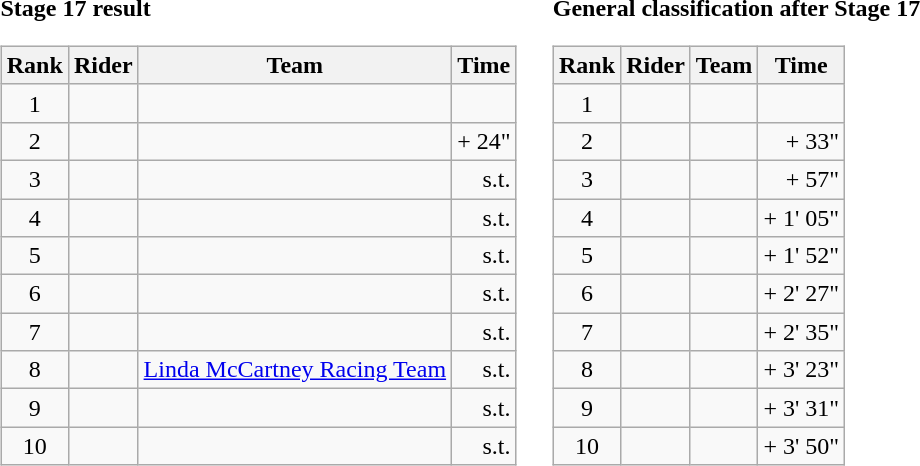<table>
<tr>
<td><strong>Stage 17 result</strong><br><table class="wikitable">
<tr>
<th scope="col">Rank</th>
<th scope="col">Rider</th>
<th scope="col">Team</th>
<th scope="col">Time</th>
</tr>
<tr>
<td style="text-align:center;">1</td>
<td></td>
<td></td>
<td style="text-align:right;"></td>
</tr>
<tr>
<td style="text-align:center;">2</td>
<td></td>
<td></td>
<td style="text-align:right;">+ 24"</td>
</tr>
<tr>
<td style="text-align:center;">3</td>
<td></td>
<td></td>
<td style="text-align:right;">s.t.</td>
</tr>
<tr>
<td style="text-align:center;">4</td>
<td></td>
<td></td>
<td style="text-align:right;">s.t.</td>
</tr>
<tr>
<td style="text-align:center;">5</td>
<td></td>
<td></td>
<td style="text-align:right;">s.t.</td>
</tr>
<tr>
<td style="text-align:center;">6</td>
<td></td>
<td></td>
<td style="text-align:right;">s.t.</td>
</tr>
<tr>
<td style="text-align:center;">7</td>
<td></td>
<td></td>
<td style="text-align:right;">s.t.</td>
</tr>
<tr>
<td style="text-align:center;">8</td>
<td></td>
<td><a href='#'>Linda McCartney Racing Team</a></td>
<td style="text-align:right;">s.t.</td>
</tr>
<tr>
<td style="text-align:center;">9</td>
<td></td>
<td></td>
<td style="text-align:right;">s.t.</td>
</tr>
<tr>
<td style="text-align:center;">10</td>
<td></td>
<td></td>
<td style="text-align:right;">s.t.</td>
</tr>
</table>
</td>
<td></td>
<td><strong>General classification after Stage 17</strong><br><table class="wikitable">
<tr>
<th scope="col">Rank</th>
<th scope="col">Rider</th>
<th scope="col">Team</th>
<th scope="col">Time</th>
</tr>
<tr>
<td style="text-align:center;">1</td>
<td></td>
<td></td>
<td style="text-align:right;"></td>
</tr>
<tr>
<td style="text-align:center;">2</td>
<td></td>
<td></td>
<td style="text-align:right;">+ 33"</td>
</tr>
<tr>
<td style="text-align:center;">3</td>
<td></td>
<td></td>
<td style="text-align:right;">+ 57"</td>
</tr>
<tr>
<td style="text-align:center;">4</td>
<td></td>
<td></td>
<td style="text-align:right;">+ 1' 05"</td>
</tr>
<tr>
<td style="text-align:center;">5</td>
<td></td>
<td></td>
<td style="text-align:right;">+ 1' 52"</td>
</tr>
<tr>
<td style="text-align:center;">6</td>
<td></td>
<td></td>
<td style="text-align:right;">+ 2' 27"</td>
</tr>
<tr>
<td style="text-align:center;">7</td>
<td></td>
<td></td>
<td style="text-align:right;">+ 2' 35"</td>
</tr>
<tr>
<td style="text-align:center;">8</td>
<td></td>
<td></td>
<td style="text-align:right;">+ 3' 23"</td>
</tr>
<tr>
<td style="text-align:center;">9</td>
<td></td>
<td></td>
<td style="text-align:right;">+ 3' 31"</td>
</tr>
<tr>
<td style="text-align:center;">10</td>
<td></td>
<td></td>
<td style="text-align:right;">+ 3' 50"</td>
</tr>
</table>
</td>
</tr>
</table>
